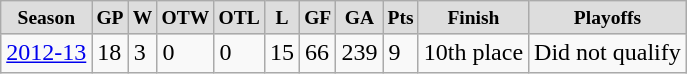<table class="wikitable">
<tr align="center" style="font-size: small; font-weight:bold; background-color:#dddddd; padding:5px;" |>
<td>Season</td>
<td>GP</td>
<td>W</td>
<td>OTW</td>
<td>OTL</td>
<td>L</td>
<td>GF</td>
<td>GA</td>
<td>Pts</td>
<td>Finish</td>
<td>Playoffs</td>
</tr>
<tr>
<td><a href='#'>2012-13</a></td>
<td>18</td>
<td>3</td>
<td>0</td>
<td>0</td>
<td>15</td>
<td>66</td>
<td>239</td>
<td>9</td>
<td>10th place</td>
<td>Did not qualify</td>
</tr>
</table>
